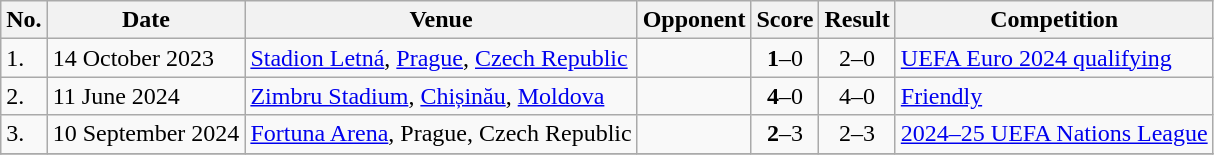<table class="wikitable">
<tr>
<th>No.</th>
<th>Date</th>
<th>Venue</th>
<th>Opponent</th>
<th>Score</th>
<th>Result</th>
<th>Competition</th>
</tr>
<tr>
<td>1.</td>
<td>14 October 2023</td>
<td><a href='#'>Stadion Letná</a>, <a href='#'>Prague</a>, <a href='#'>Czech Republic</a></td>
<td></td>
<td align=center><strong>1</strong>–0</td>
<td align=center>2–0</td>
<td><a href='#'>UEFA Euro 2024 qualifying</a></td>
</tr>
<tr>
<td>2.</td>
<td>11 June 2024</td>
<td><a href='#'>Zimbru Stadium</a>, <a href='#'>Chișinău</a>, <a href='#'>Moldova</a></td>
<td></td>
<td align=center><strong>4</strong>–0</td>
<td align=center>4–0</td>
<td><a href='#'>Friendly</a></td>
</tr>
<tr>
<td>3.</td>
<td>10 September 2024</td>
<td><a href='#'>Fortuna Arena</a>, Prague, Czech Republic</td>
<td></td>
<td align=center><strong>2</strong>–3</td>
<td align=center>2–3</td>
<td><a href='#'>2024–25 UEFA Nations League</a></td>
</tr>
<tr>
</tr>
</table>
